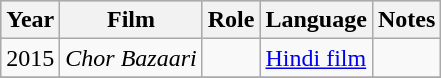<table class="wikitable sortable">
<tr style="background:#ccc; text-align:center;">
<th>Year</th>
<th>Film</th>
<th>Role</th>
<th>Language</th>
<th>Notes</th>
</tr>
<tr>
<td>2015</td>
<td><em>Chor Bazaari</em></td>
<td></td>
<td><a href='#'>Hindi film</a></td>
<td></td>
</tr>
<tr>
</tr>
</table>
